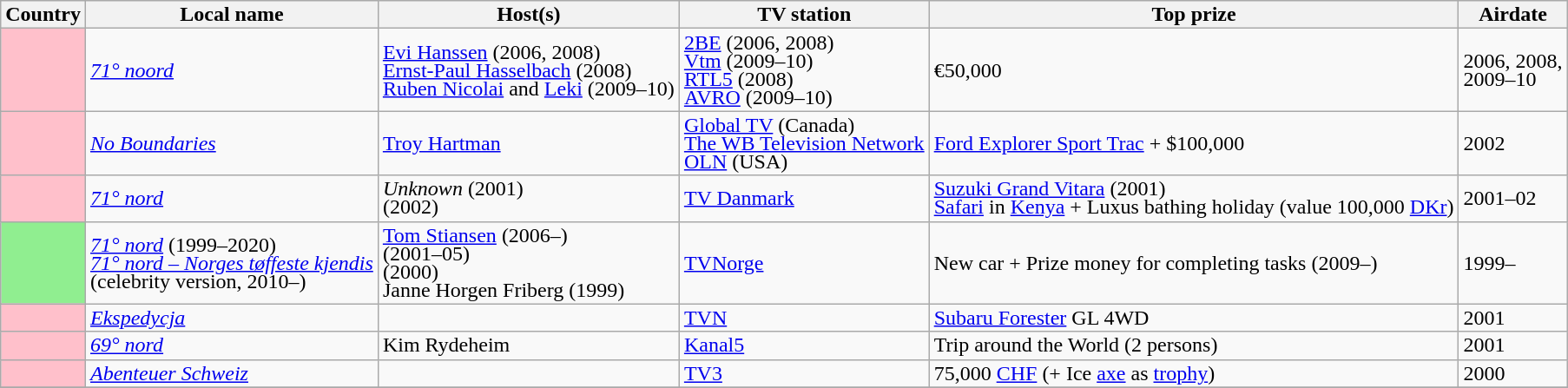<table class="wikitable" style="line-height:14px;">
<tr>
<th>Country</th>
<th>Local name</th>
<th>Host(s)</th>
<th>TV station</th>
<th>Top prize</th>
<th>Airdate</th>
</tr>
<tr>
<td style="background-color: #FFC0CB"><br></td>
<td><em><a href='#'>71° noord</a></em></td>
<td><a href='#'>Evi Hanssen</a> (2006, 2008)<br><a href='#'>Ernst-Paul Hasselbach</a> (2008)<br><a href='#'>Ruben Nicolai</a> and <a href='#'>Leki</a> (2009–10)</td>
<td> <a href='#'>2BE</a> (2006, 2008)<br><a href='#'>Vtm</a> (2009–10)<br> <a href='#'>RTL5</a> (2008)<br><a href='#'>AVRO</a> (2009–10)</td>
<td>€50,000</td>
<td>2006, 2008,<br>2009–10</td>
</tr>
<tr>
<td style="background-color: #FFC0CB"><br></td>
<td><em><a href='#'>No Boundaries</a></em></td>
<td><a href='#'>Troy Hartman</a></td>
<td><a href='#'>Global TV</a> (Canada)<br><a href='#'>The WB Television Network</a><br><a href='#'>OLN</a> (USA)</td>
<td><a href='#'>Ford Explorer Sport Trac</a> + $100,000</td>
<td>2002</td>
</tr>
<tr>
<td style="background-color: #FFC0CB"></td>
<td><em><a href='#'>71° nord</a></em></td>
<td><em>Unknown</em> (2001)<br> (2002)</td>
<td><a href='#'>TV Danmark</a></td>
<td><a href='#'>Suzuki Grand Vitara</a> (2001)<br><a href='#'>Safari</a> in <a href='#'>Kenya</a> + Luxus bathing holiday (value 100,000 <a href='#'>DKr</a>)</td>
<td>2001–02</td>
</tr>
<tr>
<td style="background-color: lightgreen"></td>
<td><em><a href='#'>71° nord</a></em> (1999–2020)<br><em><a href='#'>71° nord – Norges tøffeste kjendis</a></em> <br>(celebrity version, 2010–)</td>
<td><a href='#'>Tom Stiansen</a> (2006–)<br> (2001–05)<br> (2000)<br>Janne Horgen Friberg (1999)</td>
<td><a href='#'>TVNorge</a></td>
<td>New car + Prize money for completing tasks (2009–)</td>
<td>1999–</td>
</tr>
<tr>
<td style="background-color: #FFC0CB"></td>
<td><em><a href='#'>Ekspedycja</a></em></td>
<td></td>
<td><a href='#'>TVN</a></td>
<td><a href='#'>Subaru Forester</a> GL 4WD</td>
<td>2001</td>
</tr>
<tr>
<td style="background-color: #FFC0CB"></td>
<td><em><a href='#'>69° nord</a></em></td>
<td>Kim Rydeheim</td>
<td><a href='#'>Kanal5</a></td>
<td>Trip around the World (2 persons)</td>
<td>2001</td>
</tr>
<tr>
<td style="background-color: #FFC0CB"></td>
<td><em><a href='#'>Abenteuer Schweiz</a></em></td>
<td></td>
<td><a href='#'>TV3</a></td>
<td>75,000 <a href='#'>CHF</a> (+ Ice <a href='#'>axe</a> as <a href='#'>trophy</a>)</td>
<td>2000</td>
</tr>
<tr>
</tr>
</table>
